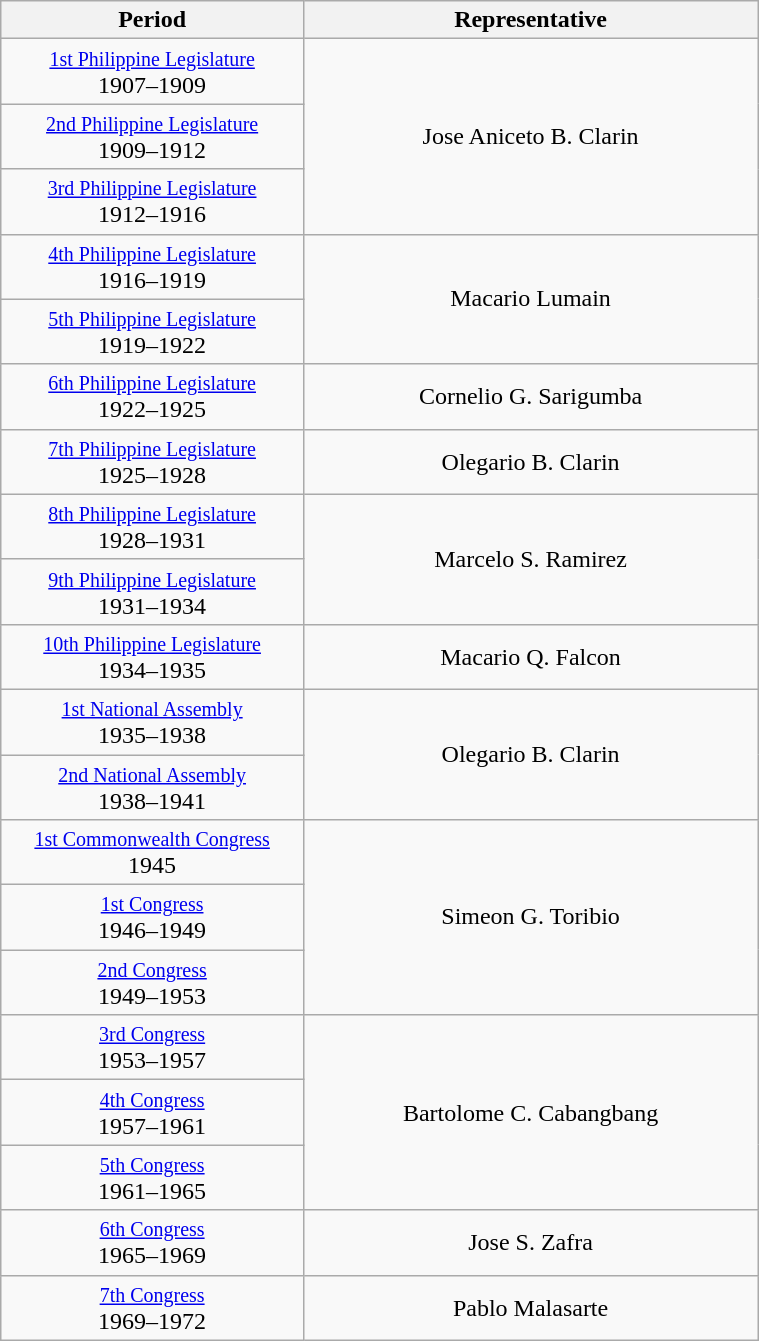<table class="wikitable" style="text-align:center; width:40%;">
<tr>
<th width="40%">Period</th>
<th>Representative</th>
</tr>
<tr>
<td><small><a href='#'>1st Philippine Legislature</a></small><br>1907–1909</td>
<td rowspan="3">Jose Aniceto B. Clarin</td>
</tr>
<tr>
<td><small><a href='#'>2nd Philippine Legislature</a></small><br>1909–1912</td>
</tr>
<tr>
<td><small><a href='#'>3rd Philippine Legislature</a></small><br>1912–1916</td>
</tr>
<tr>
<td><small><a href='#'>4th Philippine Legislature</a></small><br>1916–1919</td>
<td rowspan="2">Macario Lumain</td>
</tr>
<tr>
<td><small><a href='#'>5th Philippine Legislature</a></small><br>1919–1922</td>
</tr>
<tr>
<td><small><a href='#'>6th Philippine Legislature</a></small><br>1922–1925</td>
<td>Cornelio G. Sarigumba</td>
</tr>
<tr>
<td><small><a href='#'>7th Philippine Legislature</a></small><br>1925–1928</td>
<td>Olegario B. Clarin</td>
</tr>
<tr>
<td><small><a href='#'>8th Philippine Legislature</a></small><br>1928–1931</td>
<td rowspan="2">Marcelo S. Ramirez</td>
</tr>
<tr>
<td><small><a href='#'>9th Philippine Legislature</a></small><br>1931–1934</td>
</tr>
<tr>
<td><small><a href='#'>10th Philippine Legislature</a></small><br>1934–1935</td>
<td>Macario Q. Falcon</td>
</tr>
<tr>
<td><small><a href='#'>1st National Assembly</a></small><br>1935–1938</td>
<td rowspan="2">Olegario B. Clarin</td>
</tr>
<tr>
<td><small><a href='#'>2nd National Assembly</a></small><br>1938–1941</td>
</tr>
<tr>
<td><small><a href='#'>1st Commonwealth Congress</a></small><br>1945</td>
<td rowspan="3">Simeon G. Toribio</td>
</tr>
<tr>
<td><small><a href='#'>1st Congress</a></small><br>1946–1949</td>
</tr>
<tr>
<td><small><a href='#'>2nd Congress</a></small><br>1949–1953</td>
</tr>
<tr>
<td><small><a href='#'>3rd Congress</a></small><br>1953–1957</td>
<td rowspan="3">Bartolome C. Cabangbang</td>
</tr>
<tr>
<td><small><a href='#'>4th Congress</a></small><br>1957–1961</td>
</tr>
<tr>
<td><small><a href='#'>5th Congress</a></small><br>1961–1965</td>
</tr>
<tr>
<td><small><a href='#'>6th Congress</a></small><br>1965–1969</td>
<td>Jose S. Zafra</td>
</tr>
<tr>
<td><small><a href='#'>7th Congress</a></small><br>1969–1972</td>
<td>Pablo Malasarte</td>
</tr>
</table>
